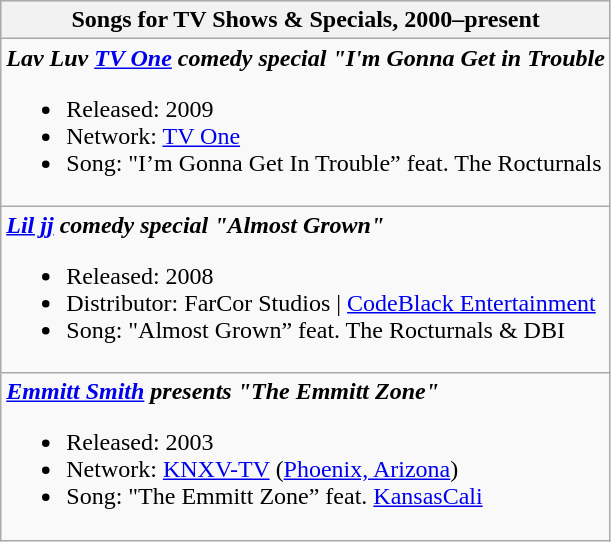<table class="wikitable">
<tr bgcolor="#CCCCCC">
<th align="left">Songs for TV Shows & Specials, 2000–present</th>
</tr>
<tr>
<td align="left"><strong><em>Lav Luv <a href='#'>TV One</a> comedy special "I'm Gonna Get in Trouble</em></strong><br><ul><li>Released: 2009</li><li>Network: <a href='#'>TV One</a></li><li>Song: "I’m Gonna Get In Trouble” feat. The Rocturnals</li></ul></td>
</tr>
<tr>
<td align="left"><strong><em><a href='#'>Lil jj</a> comedy special "Almost Grown"</em></strong><br><ul><li>Released: 2008</li><li>Distributor: FarCor Studios | <a href='#'>CodeBlack Entertainment</a></li><li>Song: "Almost Grown” feat. The Rocturnals & DBI</li></ul></td>
</tr>
<tr>
<td align="left"><strong><em><a href='#'>Emmitt Smith</a> presents "The Emmitt Zone"</em></strong><br><ul><li>Released: 2003</li><li>Network: <a href='#'>KNXV-TV</a> (<a href='#'>Phoenix, Arizona</a>)</li><li>Song: "The Emmitt Zone” feat. <a href='#'>KansasCali</a></li></ul></td>
</tr>
</table>
